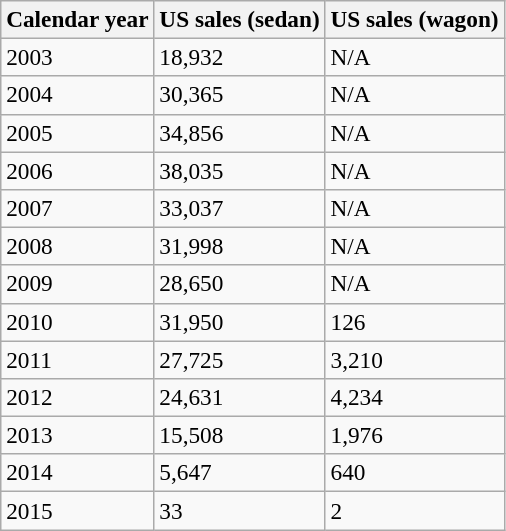<table class=wikitable style="font-size:97%">
<tr>
<th>Calendar year</th>
<th>US sales (sedan)</th>
<th>US sales (wagon)</th>
</tr>
<tr>
<td>2003</td>
<td>18,932</td>
<td>N/A</td>
</tr>
<tr>
<td>2004</td>
<td>30,365</td>
<td>N/A</td>
</tr>
<tr>
<td>2005</td>
<td>34,856</td>
<td>N/A</td>
</tr>
<tr>
<td>2006</td>
<td>38,035</td>
<td>N/A</td>
</tr>
<tr>
<td>2007</td>
<td>33,037</td>
<td>N/A</td>
</tr>
<tr>
<td>2008</td>
<td>31,998</td>
<td>N/A</td>
</tr>
<tr>
<td>2009</td>
<td>28,650</td>
<td>N/A</td>
</tr>
<tr>
<td>2010</td>
<td>31,950</td>
<td>126</td>
</tr>
<tr>
<td>2011</td>
<td>27,725</td>
<td>3,210</td>
</tr>
<tr>
<td>2012</td>
<td>24,631</td>
<td>4,234</td>
</tr>
<tr>
<td>2013</td>
<td>15,508</td>
<td>1,976</td>
</tr>
<tr>
<td>2014</td>
<td>5,647</td>
<td>640</td>
</tr>
<tr>
<td>2015</td>
<td>33</td>
<td>2</td>
</tr>
</table>
